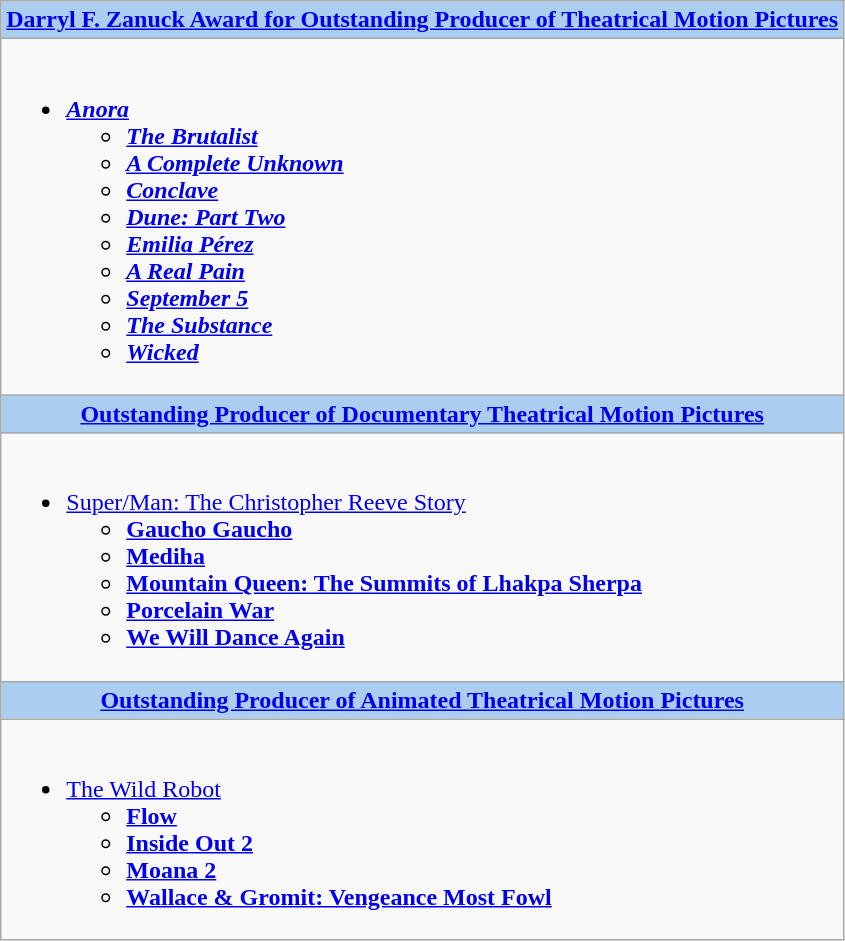<table class=wikitable style="width="100%">
<tr>
<th colspan="2" style="background:#abcdef;"><a href='#'>Darryl F. Zanuck Award for Outstanding Producer of Theatrical Motion Pictures</a></th>
</tr>
<tr>
<td colspan="2" style="vertical-align:top;"><br><ul><li><strong><em><a href='#'>Anora</a><em> <strong><ul><li></em><a href='#'>The Brutalist</a><em> </li><li></em><a href='#'>A Complete Unknown</a><em> </li><li></em><a href='#'>Conclave</a><em> </li><li></em><a href='#'>Dune: Part Two</a><em> </li><li></em><a href='#'>Emilia Pérez</a><em> </li><li></em><a href='#'>A Real Pain</a><em> </li><li></em><a href='#'>September 5</a><em> </li><li></em><a href='#'>The Substance</a><em> </li><li></em><a href='#'>Wicked</a><em> </li></ul></li></ul></td>
</tr>
<tr>
<th colspan="2" style="background:#abcdef;"><a href='#'>Outstanding Producer of Documentary Theatrical Motion Pictures</a></th>
</tr>
<tr>
<td colspan="2" style="vertical-align:top;"><br><ul><li></em></strong><a href='#'>Super/Man: The Christopher Reeve Story</a><strong><em> <ul><li></em><a href='#'>Gaucho Gaucho</a><em> </li><li></em><a href='#'>Mediha</a><em> </li><li></em><a href='#'>Mountain Queen: The Summits of Lhakpa Sherpa</a><em> </li><li></em><a href='#'>Porcelain War</a><em> </li><li></em><a href='#'>We Will Dance Again</a><em> </li></ul></li></ul></td>
</tr>
<tr>
<th colspan="2" style="background:#abcdef;"><a href='#'>Outstanding Producer of Animated Theatrical Motion Pictures</a></th>
</tr>
<tr>
<td colspan="2" style="vertical-align:top;"><br><ul><li></em></strong><a href='#'>The Wild Robot</a><strong><em> <ul><li></em><a href='#'>Flow</a><em> </li><li></em><a href='#'>Inside Out 2</a><em> </li><li></em><a href='#'>Moana 2</a><em> </li><li></em><a href='#'>Wallace & Gromit: Vengeance Most Fowl</a><em> </li></ul></li></ul></td>
</tr>
</table>
